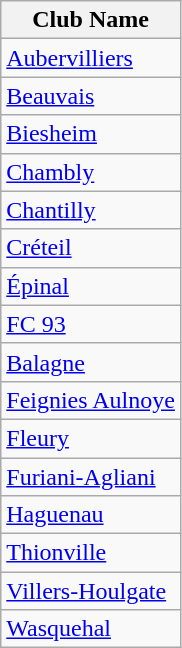<table class="wikitable">
<tr>
<th>Club Name</th>
</tr>
<tr>
<td><a href='#'>Aubervilliers</a></td>
</tr>
<tr>
<td><a href='#'>Beauvais</a></td>
</tr>
<tr>
<td><a href='#'>Biesheim</a></td>
</tr>
<tr>
<td><a href='#'>Chambly</a></td>
</tr>
<tr>
<td><a href='#'>Chantilly</a></td>
</tr>
<tr>
<td><a href='#'>Créteil</a></td>
</tr>
<tr>
<td><a href='#'>Épinal</a></td>
</tr>
<tr>
<td><a href='#'>FC 93</a></td>
</tr>
<tr>
<td><a href='#'>Balagne</a></td>
</tr>
<tr>
<td><a href='#'>Feignies Aulnoye</a></td>
</tr>
<tr>
<td><a href='#'>Fleury</a></td>
</tr>
<tr>
<td><a href='#'>Furiani-Agliani</a></td>
</tr>
<tr>
<td><a href='#'>Haguenau</a></td>
</tr>
<tr>
<td><a href='#'>Thionville</a></td>
</tr>
<tr>
<td><a href='#'>Villers-Houlgate</a></td>
</tr>
<tr>
<td><a href='#'>Wasquehal</a></td>
</tr>
</table>
